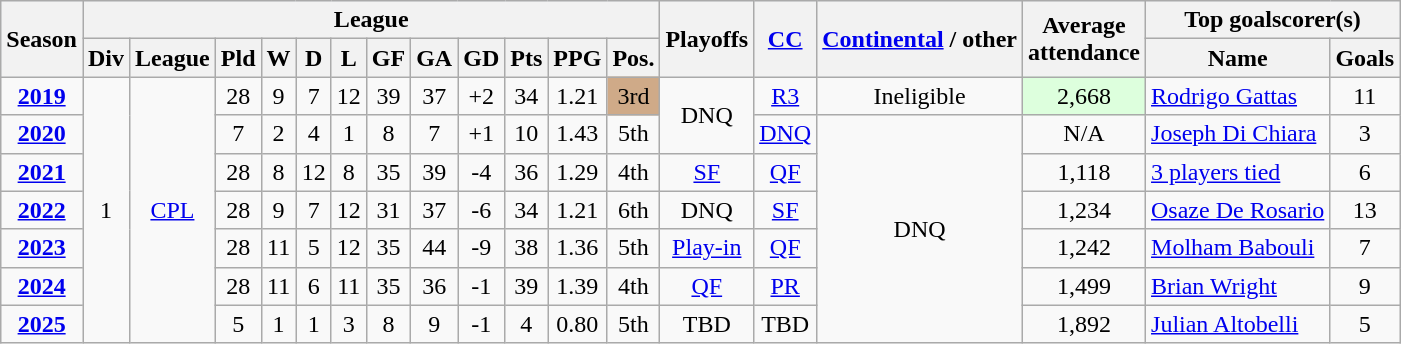<table class="wikitable" style="text-align:center;">
<tr style="background:#f0f6ff;">
<th rowspan=2>Season</th>
<th colspan=12>League</th>
<th rowspan=2>Playoffs</th>
<th rowspan=2><a href='#'>CC</a></th>
<th rowspan="2"><a href='#'>Continental</a> / other</th>
<th rowspan=2>Average <br> attendance</th>
<th colspan=2>Top goalscorer(s)</th>
</tr>
<tr>
<th>Div</th>
<th>League</th>
<th>Pld</th>
<th>W</th>
<th>D</th>
<th>L</th>
<th>GF</th>
<th>GA</th>
<th>GD</th>
<th>Pts</th>
<th>PPG</th>
<th>Pos.</th>
<th>Name</th>
<th>Goals</th>
</tr>
<tr>
<td><strong><a href='#'>2019</a></strong></td>
<td rowspan="7">1</td>
<td rowspan="7"><a href='#'>CPL</a></td>
<td>28</td>
<td>9</td>
<td>7</td>
<td>12</td>
<td>39</td>
<td>37</td>
<td>+2</td>
<td>34</td>
<td>1.21</td>
<td bgcolor=CFAA88>3rd</td>
<td rowspan=2>DNQ</td>
<td><a href='#'>R3</a></td>
<td>Ineligible</td>
<td style="background:#dfd;">2,668</td>
<td align="left"> <a href='#'>Rodrigo Gattas</a></td>
<td>11</td>
</tr>
<tr>
<td><strong><a href='#'>2020</a></strong></td>
<td>7</td>
<td>2</td>
<td>4</td>
<td>1</td>
<td>8</td>
<td>7</td>
<td>+1</td>
<td>10</td>
<td>1.43</td>
<td>5th</td>
<td><a href='#'>DNQ</a></td>
<td rowspan="6">DNQ</td>
<td>N/A</td>
<td align="left"> <a href='#'>Joseph Di Chiara</a></td>
<td>3</td>
</tr>
<tr>
<td><strong><a href='#'>2021</a></strong></td>
<td>28</td>
<td>8</td>
<td>12</td>
<td>8</td>
<td>35</td>
<td>39</td>
<td>-4</td>
<td>36</td>
<td>1.29</td>
<td>4th</td>
<td><a href='#'>SF</a></td>
<td><a href='#'>QF</a></td>
<td>1,118</td>
<td align="left"><a href='#'>3 players tied</a></td>
<td>6</td>
</tr>
<tr>
<td><strong><a href='#'>2022</a></strong></td>
<td>28</td>
<td>9</td>
<td>7</td>
<td>12</td>
<td>31</td>
<td>37</td>
<td>-6</td>
<td>34</td>
<td>1.21</td>
<td>6th</td>
<td>DNQ</td>
<td><a href='#'>SF</a></td>
<td>1,234</td>
<td align="left"> <a href='#'>Osaze De Rosario</a></td>
<td>13</td>
</tr>
<tr>
<td><strong><a href='#'>2023</a></strong></td>
<td>28</td>
<td>11</td>
<td>5</td>
<td>12</td>
<td>35</td>
<td>44</td>
<td>-9</td>
<td>38</td>
<td>1.36</td>
<td>5th</td>
<td><a href='#'>Play-in</a></td>
<td><a href='#'>QF</a></td>
<td>1,242</td>
<td align="left"> <a href='#'>Molham Babouli</a></td>
<td>7</td>
</tr>
<tr>
<td><strong><a href='#'>2024</a></strong></td>
<td>28</td>
<td>11</td>
<td>6</td>
<td>11</td>
<td>35</td>
<td>36</td>
<td>-1</td>
<td>39</td>
<td>1.39</td>
<td>4th</td>
<td><a href='#'>QF</a></td>
<td><a href='#'>PR</a></td>
<td>1,499</td>
<td align="left"> <a href='#'>Brian Wright</a></td>
<td>9</td>
</tr>
<tr>
<td><strong><a href='#'>2025</a></strong></td>
<td>5</td>
<td>1</td>
<td>1</td>
<td>3</td>
<td>8</td>
<td>9</td>
<td>-1</td>
<td>4</td>
<td>0.80</td>
<td>5th</td>
<td>TBD</td>
<td>TBD</td>
<td>1,892</td>
<td align="left"> <a href='#'>Julian Altobelli</a></td>
<td>5</td>
</tr>
</table>
